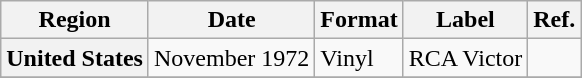<table class="wikitable plainrowheaders">
<tr>
<th scope="col">Region</th>
<th scope="col">Date</th>
<th scope="col">Format</th>
<th scope="col">Label</th>
<th scope="col">Ref.</th>
</tr>
<tr>
<th scope="row">United States</th>
<td>November 1972</td>
<td>Vinyl</td>
<td>RCA Victor</td>
<td></td>
</tr>
<tr>
</tr>
</table>
